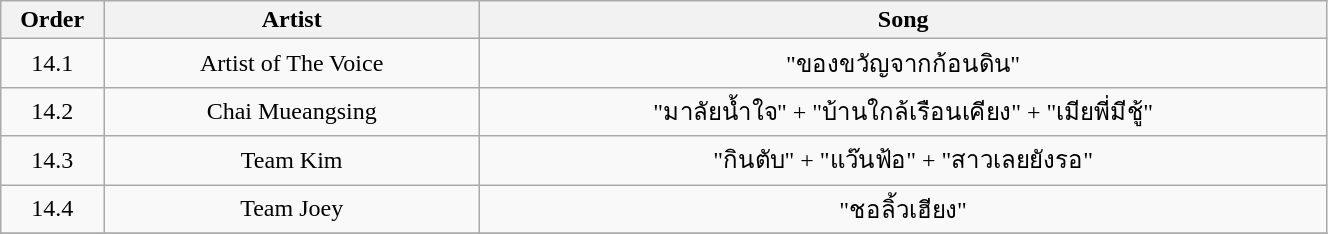<table class="wikitable" style="text-align:center; width:70%;">
<tr>
<th scope="col" style="width:05%;">Order</th>
<th scope="col" style="width:20%;">Artist</th>
<th scope="col" style="width:45%;">Song</th>
</tr>
<tr>
<td>14.1</td>
<td>Artist of The Voice</td>
<td>"ของขวัญจากก้อนดิน"</td>
</tr>
<tr>
<td>14.2</td>
<td>Chai Mueangsing</td>
<td>"มาลัยน้ำใจ" + "บ้านใกล้เรือนเคียง" + "เมียพี่มีชู้"</td>
</tr>
<tr>
<td>14.3</td>
<td>Team Kim</td>
<td>"กินตับ" + "แว๊นฟ้อ" + "สาวเลยยังรอ"</td>
</tr>
<tr>
<td>14.4</td>
<td>Team Joey</td>
<td>"ชอลิ้วเฮียง"</td>
</tr>
<tr>
</tr>
</table>
